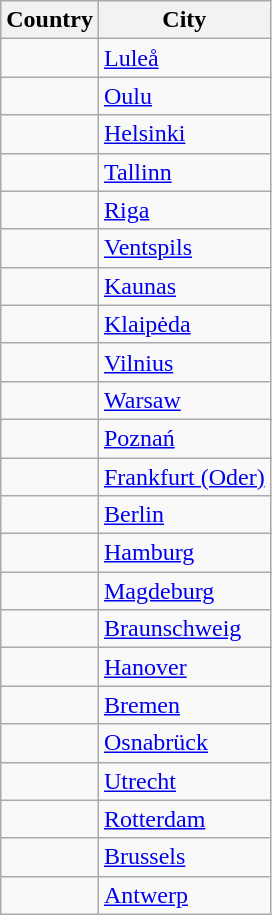<table class="wikitable sortable">
<tr>
<th>Country</th>
<th>City</th>
</tr>
<tr>
<td></td>
<td><a href='#'>Luleå</a></td>
</tr>
<tr>
<td></td>
<td><a href='#'>Oulu</a></td>
</tr>
<tr>
<td></td>
<td><a href='#'>Helsinki</a></td>
</tr>
<tr>
<td></td>
<td><a href='#'>Tallinn</a></td>
</tr>
<tr>
<td></td>
<td><a href='#'>Riga</a></td>
</tr>
<tr>
<td></td>
<td><a href='#'>Ventspils</a></td>
</tr>
<tr>
<td></td>
<td><a href='#'>Kaunas</a></td>
</tr>
<tr>
<td></td>
<td><a href='#'>Klaipėda</a></td>
</tr>
<tr>
<td></td>
<td><a href='#'>Vilnius</a></td>
</tr>
<tr>
<td></td>
<td><a href='#'>Warsaw</a></td>
</tr>
<tr>
<td></td>
<td><a href='#'>Poznań</a></td>
</tr>
<tr>
<td></td>
<td><a href='#'>Frankfurt (Oder)</a></td>
</tr>
<tr>
<td></td>
<td><a href='#'>Berlin</a></td>
</tr>
<tr>
<td></td>
<td><a href='#'>Hamburg</a></td>
</tr>
<tr>
<td></td>
<td><a href='#'>Magdeburg</a></td>
</tr>
<tr>
<td></td>
<td><a href='#'>Braunschweig</a></td>
</tr>
<tr>
<td></td>
<td><a href='#'>Hanover</a></td>
</tr>
<tr>
<td></td>
<td><a href='#'>Bremen</a></td>
</tr>
<tr>
<td></td>
<td><a href='#'>Osnabrück</a></td>
</tr>
<tr>
<td></td>
<td><a href='#'>Utrecht</a></td>
</tr>
<tr>
<td></td>
<td><a href='#'>Rotterdam</a></td>
</tr>
<tr>
<td></td>
<td><a href='#'>Brussels</a></td>
</tr>
<tr>
<td></td>
<td><a href='#'>Antwerp</a></td>
</tr>
</table>
